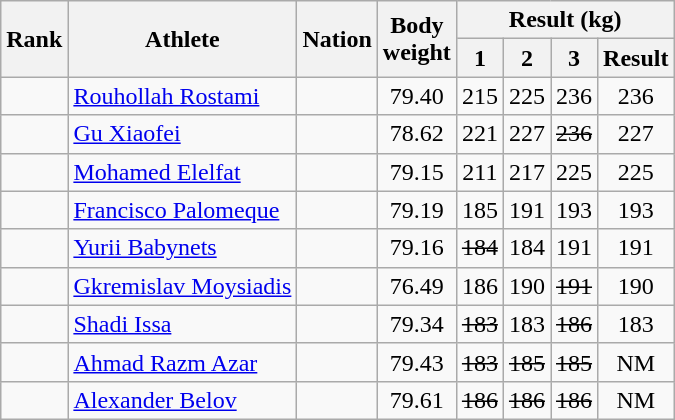<table class="wikitable sortable" style="text-align:center;">
<tr>
<th rowspan=2>Rank</th>
<th rowspan=2>Athlete</th>
<th rowspan=2>Nation</th>
<th rowspan=2>Body<br>weight</th>
<th colspan=4>Result (kg)</th>
</tr>
<tr>
<th>1</th>
<th>2</th>
<th>3</th>
<th>Result</th>
</tr>
<tr>
<td></td>
<td align=left><a href='#'>Rouhollah Rostami</a></td>
<td align=left></td>
<td>79.40</td>
<td>215</td>
<td>225</td>
<td>236</td>
<td>236</td>
</tr>
<tr>
<td></td>
<td align=left><a href='#'>Gu Xiaofei</a></td>
<td align=left></td>
<td>78.62</td>
<td>221</td>
<td>227</td>
<td><s>236</s></td>
<td>227</td>
</tr>
<tr>
<td></td>
<td align=left><a href='#'>Mohamed Elelfat</a></td>
<td align=left></td>
<td>79.15</td>
<td>211</td>
<td>217</td>
<td>225</td>
<td>225</td>
</tr>
<tr>
<td></td>
<td align=left><a href='#'>Francisco Palomeque</a></td>
<td align=left></td>
<td>79.19</td>
<td>185</td>
<td>191</td>
<td>193</td>
<td>193</td>
</tr>
<tr>
<td></td>
<td align=left><a href='#'>Yurii Babynets</a></td>
<td align=left></td>
<td>79.16</td>
<td><s>184</s></td>
<td>184</td>
<td>191</td>
<td>191</td>
</tr>
<tr>
<td></td>
<td align=left><a href='#'>Gkremislav Moysiadis</a></td>
<td align=left></td>
<td>76.49</td>
<td>186</td>
<td>190</td>
<td><s>191</s></td>
<td>190</td>
</tr>
<tr>
<td></td>
<td align=left><a href='#'>Shadi Issa</a></td>
<td align=left></td>
<td>79.34</td>
<td><s>183</s></td>
<td>183</td>
<td><s>186</s></td>
<td>183</td>
</tr>
<tr>
<td></td>
<td align=left><a href='#'>Ahmad Razm Azar</a></td>
<td align=left></td>
<td>79.43</td>
<td><s>183</s></td>
<td><s>185</s></td>
<td><s>185</s></td>
<td>NM</td>
</tr>
<tr>
<td></td>
<td align=left><a href='#'>Alexander Belov</a></td>
<td align=left></td>
<td>79.61</td>
<td><s>186</s></td>
<td><s>186</s></td>
<td><s>186</s></td>
<td>NM</td>
</tr>
</table>
